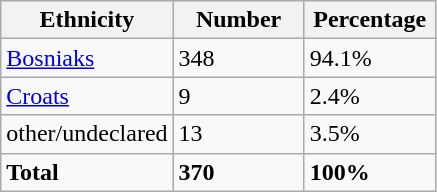<table class="wikitable">
<tr>
<th width="100px">Ethnicity</th>
<th width="80px">Number</th>
<th width="80px">Percentage</th>
</tr>
<tr>
<td><a href='#'>Bosniaks</a></td>
<td>348</td>
<td>94.1%</td>
</tr>
<tr>
<td><a href='#'>Croats</a></td>
<td>9</td>
<td>2.4%</td>
</tr>
<tr>
<td>other/undeclared</td>
<td>13</td>
<td>3.5%</td>
</tr>
<tr>
<td><strong>Total</strong></td>
<td><strong>370</strong></td>
<td><strong>100%</strong></td>
</tr>
</table>
